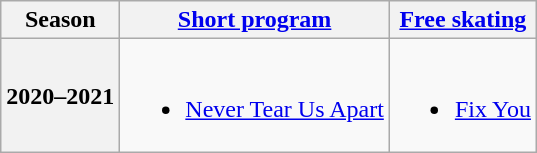<table class=wikitable style=text-align:center>
<tr>
<th>Season</th>
<th><a href='#'>Short program</a></th>
<th><a href='#'>Free skating</a></th>
</tr>
<tr>
<th>2020–2021</th>
<td><br><ul><li><a href='#'>Never Tear Us Apart</a> <br></li></ul></td>
<td><br><ul><li><a href='#'>Fix You</a> <br></li></ul></td>
</tr>
</table>
